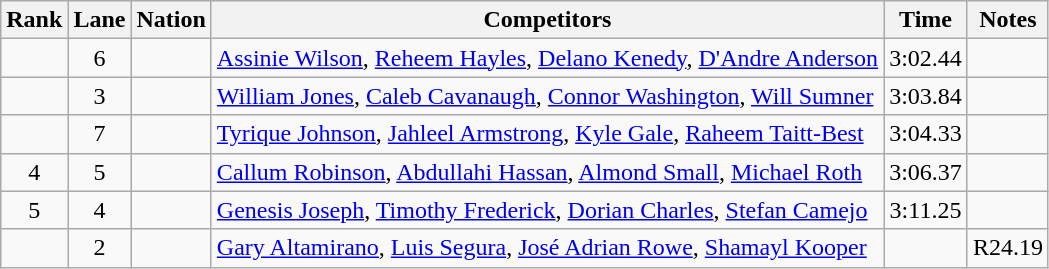<table class="wikitable sortable" style="text-align:center">
<tr>
<th>Rank</th>
<th>Lane</th>
<th>Nation</th>
<th>Competitors</th>
<th>Time</th>
<th>Notes</th>
</tr>
<tr>
<td></td>
<td>6</td>
<td align=left></td>
<td align=left><a href='#'>Assinie Wilson</a>, <a href='#'>Reheem Hayles</a>, <a href='#'>Delano Kenedy</a>, <a href='#'>D'Andre Anderson</a></td>
<td>3:02.44</td>
<td></td>
</tr>
<tr>
<td></td>
<td>3</td>
<td align=left></td>
<td align=left><a href='#'>William Jones</a>, <a href='#'>Caleb Cavanaugh</a>, <a href='#'>Connor Washington</a>, <a href='#'>Will Sumner</a></td>
<td>3:03.84</td>
<td></td>
</tr>
<tr>
<td></td>
<td>7</td>
<td align=left></td>
<td align=left><a href='#'>Tyrique Johnson</a>, <a href='#'>Jahleel Armstrong</a>, <a href='#'>Kyle Gale</a>, <a href='#'>Raheem Taitt-Best</a></td>
<td>3:04.33</td>
<td></td>
</tr>
<tr>
<td>4</td>
<td>5</td>
<td align=left></td>
<td align=left><a href='#'>Callum Robinson</a>, <a href='#'>Abdullahi Hassan</a>, <a href='#'>Almond Small</a>, <a href='#'>Michael Roth</a></td>
<td>3:06.37</td>
<td></td>
</tr>
<tr>
<td>5</td>
<td>4</td>
<td align=left></td>
<td align=left><a href='#'>Genesis Joseph</a>, <a href='#'>Timothy Frederick</a>, <a href='#'>Dorian Charles</a>, <a href='#'>Stefan Camejo</a></td>
<td>3:11.25</td>
<td></td>
</tr>
<tr>
<td></td>
<td>2</td>
<td align=left></td>
<td align=left><a href='#'>Gary Altamirano</a>, <a href='#'>Luis Segura</a>, <a href='#'>José Adrian Rowe</a>, <a href='#'>Shamayl Kooper</a></td>
<td></td>
<td>R24.19</td>
</tr>
</table>
